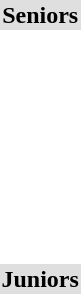<table>
<tr bgcolor="DFDFDF">
<td colspan="4" align="center"><strong>Seniors</strong></td>
</tr>
<tr>
<th scope=row style="text-align:left"><br></th>
<td></td>
<td></td>
<td></td>
</tr>
<tr>
<th scope=row style="text-align:left"><br></th>
<td></td>
<td></td>
<td><br></td>
</tr>
<tr>
<th scope=row style="text-align:left"><br></th>
<td></td>
<td></td>
<td></td>
</tr>
<tr>
<th scope=row style="text-align:left"><br></th>
<td></td>
<td></td>
<td></td>
</tr>
<tr>
<th scope=row style="text-align:left"><br></th>
<td></td>
<td></td>
<td></td>
</tr>
<tr>
<th scope=row style="text-align:left"><br></th>
<td></td>
<td></td>
<td><br></td>
</tr>
<tr>
<th scope=row style="text-align:left"><br></th>
<td></td>
<td></td>
<td><br></td>
</tr>
<tr bgcolor="DFDFDF">
<td colspan="4" align="center"><strong>Juniors</strong></td>
</tr>
<tr>
<th scope=row style="text-align:left"><br></th>
<td></td>
<td></td>
<td></td>
</tr>
<tr>
<th scope=row style="text-align:left"><br></th>
<td></td>
<td><br></td>
<td></td>
</tr>
<tr>
<th scope=row style="text-align:left"><br></th>
<td></td>
<td></td>
<td><br></td>
</tr>
<tr>
<th scope=row style="text-align:left"><br></th>
<td></td>
<td></td>
<td></td>
</tr>
<tr>
<th scope=row style="text-align:left"><br></th>
<td></td>
<td></td>
<td></td>
</tr>
<tr>
<th scope=row style="text-align:left"><br></th>
<td></td>
<td></td>
<td></td>
</tr>
<tr>
<th scope=row style="text-align:left"><br></th>
<td></td>
<td></td>
<td><br></td>
</tr>
</table>
